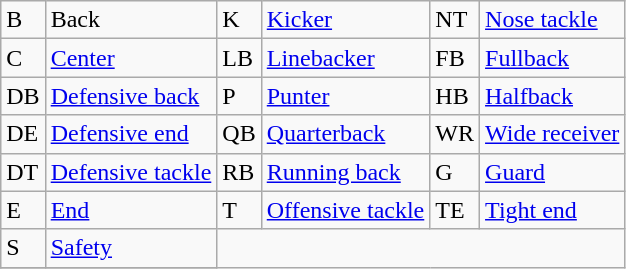<table class="wikitable">
<tr>
<td>B</td>
<td>Back</td>
<td>K</td>
<td><a href='#'>Kicker</a></td>
<td>NT</td>
<td><a href='#'>Nose tackle</a></td>
</tr>
<tr>
<td>C</td>
<td><a href='#'>Center</a></td>
<td>LB</td>
<td><a href='#'>Linebacker</a></td>
<td>FB</td>
<td><a href='#'>Fullback</a></td>
</tr>
<tr>
<td>DB</td>
<td><a href='#'>Defensive back</a></td>
<td>P</td>
<td><a href='#'>Punter</a></td>
<td>HB</td>
<td><a href='#'>Halfback</a></td>
</tr>
<tr>
<td>DE</td>
<td><a href='#'>Defensive end</a></td>
<td>QB</td>
<td><a href='#'>Quarterback</a></td>
<td>WR</td>
<td><a href='#'>Wide receiver</a></td>
</tr>
<tr>
<td>DT</td>
<td><a href='#'>Defensive tackle</a></td>
<td>RB</td>
<td><a href='#'>Running back</a></td>
<td>G</td>
<td><a href='#'>Guard</a></td>
</tr>
<tr>
<td>E</td>
<td><a href='#'>End</a></td>
<td>T</td>
<td><a href='#'>Offensive tackle</a></td>
<td>TE</td>
<td><a href='#'>Tight end</a></td>
</tr>
<tr>
<td>S</td>
<td><a href='#'>Safety</a></td>
</tr>
<tr>
</tr>
</table>
